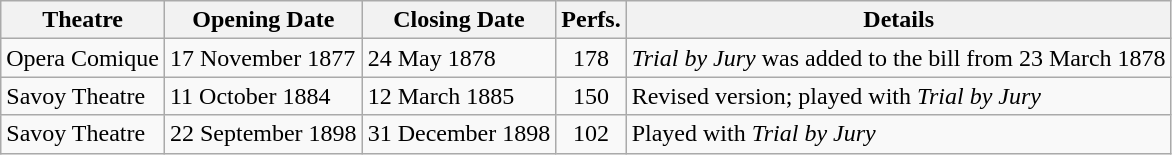<table class="wikitable">
<tr>
<th>Theatre</th>
<th>Opening Date</th>
<th>Closing Date</th>
<th>Perfs.</th>
<th>Details</th>
</tr>
<tr>
<td nowrap>Opera Comique</td>
<td>17 November 1877</td>
<td>24 May 1878</td>
<td align=center>178</td>
<td><em>Trial by Jury</em> was added to the bill from 23 March 1878</td>
</tr>
<tr>
<td>Savoy Theatre</td>
<td>11 October 1884</td>
<td>12 March 1885</td>
<td align=center>150</td>
<td>Revised version; played with <em>Trial by Jury</em></td>
</tr>
<tr>
<td>Savoy Theatre</td>
<td nowrap>22 September 1898</td>
<td nowrap>31 December 1898</td>
<td align=center>102</td>
<td>Played with <em>Trial by Jury</em></td>
</tr>
</table>
